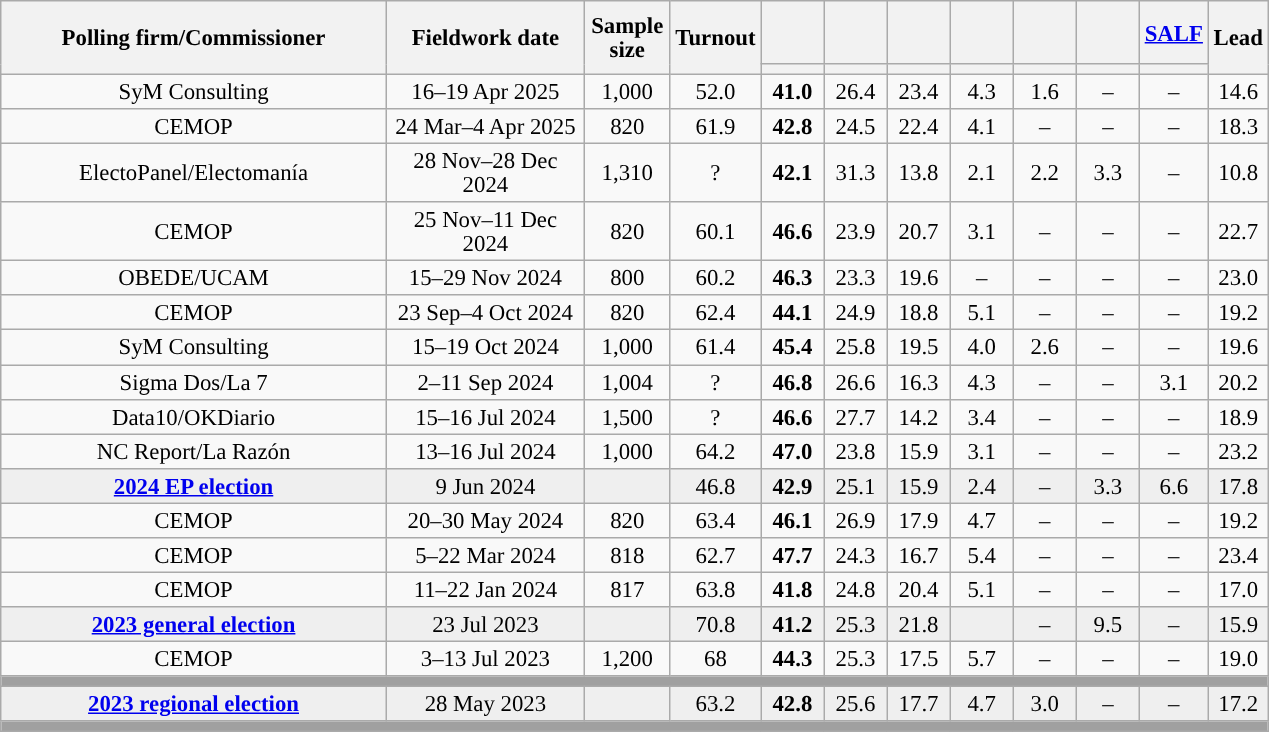<table class="wikitable collapsible" style="text-align:center; font-size:95%; line-height:16px;">
<tr style="height:42px;">
<th style="width:250px;" rowspan="2">Polling firm/Commissioner</th>
<th style="width:125px;" rowspan="2">Fieldwork date</th>
<th style="width:50px;" rowspan="2">Sample size</th>
<th style="width:45px;" rowspan="2">Turnout</th>
<th style="width:35px;"></th>
<th style="width:35px;"></th>
<th style="width:35px;"></th>
<th style="width:35px;"><br></th>
<th style="width:35px;"></th>
<th style="width:35px;"></th>
<th style="width:35px;"><a href='#'>SALF</a></th>
<th style="width:30px;" rowspan="2">Lead</th>
</tr>
<tr>
<th style="color:inherit;background:"></th>
<th style="color:inherit;background:"></th>
<th style="color:inherit;background:"></th>
<th style="color:inherit;background:"></th>
<th style="color:inherit;background:"></th>
<th style="color:inherit;background:"></th>
<th style="color:inherit;background:"></th>
</tr>
<tr>
<td>SyM Consulting</td>
<td>16–19 Apr 2025</td>
<td>1,000</td>
<td>52.0</td>
<td><strong>41.0</strong><br></td>
<td>26.4<br></td>
<td>23.4<br></td>
<td>4.3<br></td>
<td>1.6<br></td>
<td>–</td>
<td>–</td>
<td style="background:">14.6</td>
</tr>
<tr>
<td>CEMOP</td>
<td>24 Mar–4 Apr 2025</td>
<td>820</td>
<td>61.9</td>
<td><strong>42.8</strong><br></td>
<td>24.5<br></td>
<td>22.4<br></td>
<td>4.1<br></td>
<td>–</td>
<td>–</td>
<td>–</td>
<td style="background:">18.3</td>
</tr>
<tr>
<td>ElectoPanel/Electomanía</td>
<td>28 Nov–28 Dec 2024</td>
<td>1,310</td>
<td>?</td>
<td><strong>42.1</strong><br></td>
<td>31.3<br></td>
<td>13.8<br></td>
<td>2.1<br></td>
<td>2.2<br></td>
<td>3.3<br></td>
<td>–</td>
<td style="background:">10.8</td>
</tr>
<tr>
<td>CEMOP</td>
<td>25 Nov–11 Dec 2024</td>
<td>820</td>
<td>60.1</td>
<td><strong>46.6</strong><br></td>
<td>23.9<br></td>
<td>20.7<br></td>
<td>3.1<br></td>
<td>–</td>
<td>–</td>
<td>–</td>
<td style="background:">22.7</td>
</tr>
<tr>
<td>OBEDE/UCAM</td>
<td>15–29 Nov 2024</td>
<td>800</td>
<td>60.2</td>
<td><strong>46.3</strong><br></td>
<td>23.3<br></td>
<td>19.6<br></td>
<td>–</td>
<td>–</td>
<td>–</td>
<td>–</td>
<td style="background:">23.0</td>
</tr>
<tr>
<td>CEMOP</td>
<td>23 Sep–4 Oct 2024</td>
<td>820</td>
<td>62.4</td>
<td><strong>44.1</strong><br></td>
<td>24.9<br></td>
<td>18.8<br></td>
<td>5.1<br></td>
<td>–</td>
<td>–</td>
<td>–</td>
<td style="background:">19.2</td>
</tr>
<tr>
<td>SyM Consulting</td>
<td>15–19 Oct 2024</td>
<td>1,000</td>
<td>61.4</td>
<td><strong>45.4</strong><br></td>
<td>25.8<br></td>
<td>19.5<br></td>
<td>4.0<br></td>
<td>2.6<br></td>
<td>–</td>
<td>–</td>
<td style="background:">19.6</td>
</tr>
<tr>
<td>Sigma Dos/La 7</td>
<td>2–11 Sep 2024</td>
<td>1,004</td>
<td>?</td>
<td><strong>46.8</strong><br></td>
<td>26.6<br></td>
<td>16.3<br></td>
<td>4.3<br></td>
<td>–</td>
<td>–</td>
<td>3.1<br></td>
<td style="background:">20.2</td>
</tr>
<tr>
<td>Data10/OKDiario</td>
<td>15–16 Jul 2024</td>
<td>1,500</td>
<td>?</td>
<td><strong>46.6</strong><br></td>
<td>27.7<br></td>
<td>14.2<br></td>
<td>3.4<br></td>
<td>–</td>
<td>–</td>
<td>–</td>
<td style="background:">18.9</td>
</tr>
<tr>
<td>NC Report/La Razón</td>
<td>13–16 Jul 2024</td>
<td>1,000</td>
<td>64.2</td>
<td><strong>47.0</strong><br></td>
<td>23.8<br></td>
<td>15.9<br></td>
<td>3.1<br></td>
<td>–</td>
<td>–</td>
<td>–</td>
<td style="background:">23.2</td>
</tr>
<tr style="background:#EFEFEF;">
<td><strong><a href='#'>2024 EP election</a></strong></td>
<td>9 Jun 2024</td>
<td></td>
<td>46.8</td>
<td><strong>42.9</strong><br></td>
<td>25.1<br></td>
<td>15.9<br></td>
<td>2.4<br></td>
<td>–</td>
<td>3.3<br></td>
<td>6.6<br></td>
<td style="background:">17.8</td>
</tr>
<tr>
<td>CEMOP</td>
<td>20–30 May 2024</td>
<td>820</td>
<td>63.4</td>
<td><strong>46.1</strong><br></td>
<td>26.9<br></td>
<td>17.9<br></td>
<td>4.7<br></td>
<td>–</td>
<td>–</td>
<td>–</td>
<td style="background:">19.2</td>
</tr>
<tr>
<td>CEMOP</td>
<td>5–22 Mar 2024</td>
<td>818</td>
<td>62.7</td>
<td><strong>47.7</strong><br></td>
<td>24.3<br></td>
<td>16.7<br></td>
<td>5.4<br></td>
<td>–</td>
<td>–</td>
<td>–</td>
<td style="background:">23.4</td>
</tr>
<tr>
<td>CEMOP</td>
<td>11–22 Jan 2024</td>
<td>817</td>
<td>63.8</td>
<td><strong>41.8</strong><br></td>
<td>24.8<br></td>
<td>20.4<br></td>
<td>5.1<br></td>
<td>–</td>
<td>–</td>
<td>–</td>
<td style="background:">17.0</td>
</tr>
<tr style="background:#EFEFEF;">
<td><strong><a href='#'>2023 general election</a></strong></td>
<td>23 Jul 2023</td>
<td></td>
<td>70.8</td>
<td><strong>41.2</strong><br></td>
<td>25.3<br></td>
<td>21.8<br></td>
<td></td>
<td>–</td>
<td>9.5<br></td>
<td>–</td>
<td style="background:">15.9</td>
</tr>
<tr>
<td>CEMOP</td>
<td>3–13 Jul 2023</td>
<td>1,200</td>
<td>68</td>
<td><strong>44.3</strong><br></td>
<td>25.3<br></td>
<td>17.5<br></td>
<td>5.7<br></td>
<td>–</td>
<td>–</td>
<td>–</td>
<td style="background:">19.0</td>
</tr>
<tr>
<td colspan="12" style="background:#A0A0A0"></td>
</tr>
<tr style="background:#EFEFEF;">
<td><strong><a href='#'>2023 regional election</a></strong></td>
<td>28 May 2023</td>
<td></td>
<td>63.2</td>
<td><strong>42.8</strong><br></td>
<td>25.6<br></td>
<td>17.7<br></td>
<td>4.7<br></td>
<td>3.0<br></td>
<td>–</td>
<td>–</td>
<td style="background:">17.2</td>
</tr>
<tr>
<td colspan="12" style="background:#A0A0A0"></td>
</tr>
</table>
